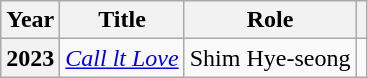<table class="wikitable plainrowheaders">
<tr>
<th scope="col">Year</th>
<th scope="col">Title</th>
<th scope="col">Role</th>
<th scope="col" class="unsortable"></th>
</tr>
<tr>
<th scope="row">2023</th>
<td><em><a href='#'>Call lt Love</a></em></td>
<td>Shim Hye-seong</td>
<td style="text-align:center"></td>
</tr>
</table>
